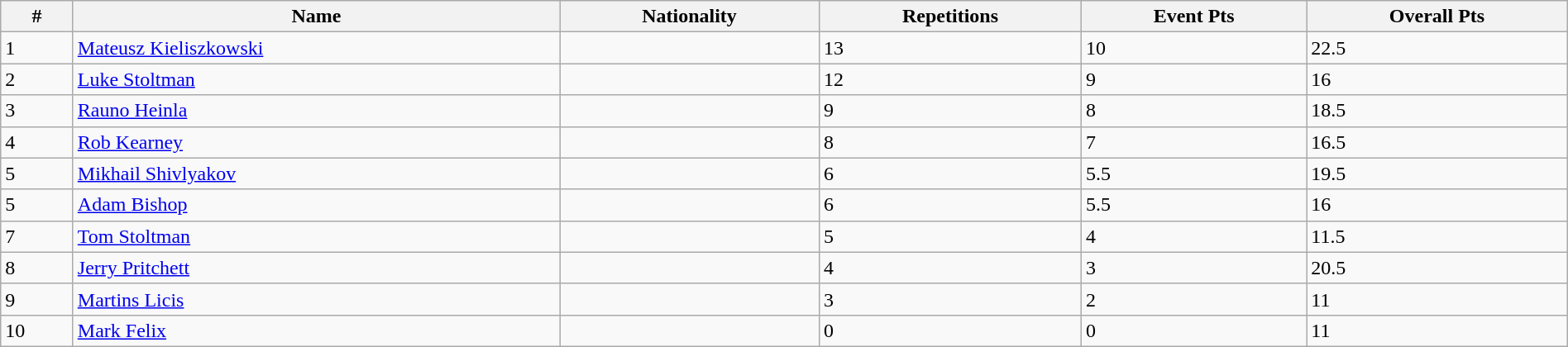<table class="wikitable sortable" style="display: inline-table;width: 100%;">
<tr>
<th>#</th>
<th>Name</th>
<th>Nationality</th>
<th>Repetitions</th>
<th>Event Pts</th>
<th>Overall Pts</th>
</tr>
<tr>
<td>1</td>
<td><a href='#'>Mateusz Kieliszkowski</a></td>
<td></td>
<td>13</td>
<td>10</td>
<td>22.5</td>
</tr>
<tr>
<td>2</td>
<td><a href='#'>Luke Stoltman</a></td>
<td></td>
<td>12</td>
<td>9</td>
<td>16</td>
</tr>
<tr>
<td>3</td>
<td><a href='#'>Rauno Heinla</a></td>
<td></td>
<td>9</td>
<td>8</td>
<td>18.5</td>
</tr>
<tr>
<td>4</td>
<td><a href='#'>Rob Kearney</a></td>
<td></td>
<td>8</td>
<td>7</td>
<td>16.5</td>
</tr>
<tr>
<td>5</td>
<td><a href='#'>Mikhail Shivlyakov</a></td>
<td></td>
<td>6</td>
<td>5.5</td>
<td>19.5</td>
</tr>
<tr>
<td>5</td>
<td><a href='#'>Adam Bishop</a></td>
<td></td>
<td>6</td>
<td>5.5</td>
<td>16</td>
</tr>
<tr>
<td>7</td>
<td><a href='#'>Tom Stoltman</a></td>
<td></td>
<td>5</td>
<td>4</td>
<td>11.5</td>
</tr>
<tr>
<td>8</td>
<td><a href='#'>Jerry Pritchett</a></td>
<td></td>
<td>4</td>
<td>3</td>
<td>20.5</td>
</tr>
<tr>
<td>9</td>
<td><a href='#'>Martins Licis</a></td>
<td></td>
<td>3</td>
<td>2</td>
<td>11</td>
</tr>
<tr>
<td>10</td>
<td><a href='#'>Mark Felix</a></td>
<td></td>
<td>0</td>
<td>0</td>
<td>11</td>
</tr>
</table>
